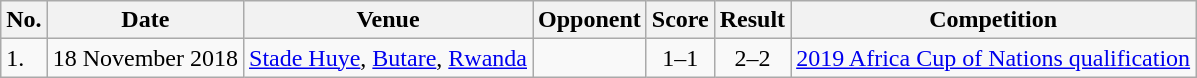<table class="wikitable">
<tr>
<th>No.</th>
<th>Date</th>
<th>Venue</th>
<th>Opponent</th>
<th>Score</th>
<th>Result</th>
<th>Competition</th>
</tr>
<tr>
<td>1.</td>
<td>18 November 2018</td>
<td><a href='#'>Stade Huye</a>, <a href='#'>Butare</a>, <a href='#'>Rwanda</a></td>
<td></td>
<td align=center>1–1</td>
<td align=center>2–2</td>
<td><a href='#'>2019 Africa Cup of Nations qualification</a></td>
</tr>
</table>
